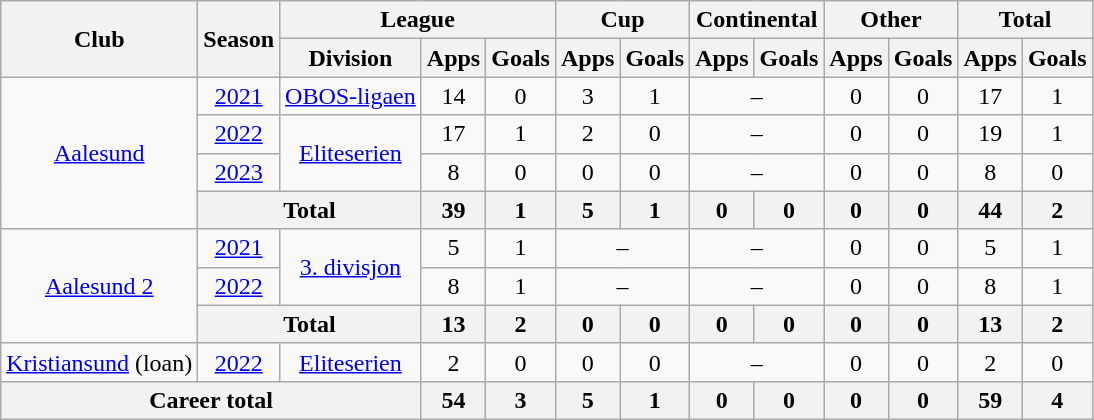<table class="wikitable" style="text-align: center">
<tr>
<th rowspan=2>Club</th>
<th rowspan=2>Season</th>
<th colspan=3>League</th>
<th colspan=2>Cup</th>
<th colspan=2>Continental</th>
<th colspan=2>Other</th>
<th colspan=2>Total</th>
</tr>
<tr>
<th>Division</th>
<th>Apps</th>
<th>Goals</th>
<th>Apps</th>
<th>Goals</th>
<th>Apps</th>
<th>Goals</th>
<th>Apps</th>
<th>Goals</th>
<th>Apps</th>
<th>Goals</th>
</tr>
<tr>
<td rowspan=4><a href='#'>Aalesund</a></td>
<td><a href='#'>2021</a></td>
<td><a href='#'>OBOS-ligaen</a></td>
<td>14</td>
<td>0</td>
<td>3</td>
<td>1</td>
<td colspan="2">–</td>
<td>0</td>
<td>0</td>
<td>17</td>
<td>1</td>
</tr>
<tr>
<td><a href='#'>2022</a></td>
<td rowspan=2><a href='#'>Eliteserien</a></td>
<td>17</td>
<td>1</td>
<td>2</td>
<td>0</td>
<td colspan="2">–</td>
<td>0</td>
<td>0</td>
<td>19</td>
<td>1</td>
</tr>
<tr>
<td><a href='#'>2023</a></td>
<td>8</td>
<td>0</td>
<td>0</td>
<td>0</td>
<td colspan="2">–</td>
<td>0</td>
<td>0</td>
<td>8</td>
<td>0</td>
</tr>
<tr>
<th colspan=2><strong>Total</strong></th>
<th>39</th>
<th>1</th>
<th>5</th>
<th>1</th>
<th>0</th>
<th>0</th>
<th>0</th>
<th>0</th>
<th>44</th>
<th>2</th>
</tr>
<tr>
<td rowspan=3><a href='#'>Aalesund 2</a></td>
<td><a href='#'>2021</a></td>
<td rowspan=2><a href='#'>3. divisjon</a></td>
<td>5</td>
<td>1</td>
<td colspan="2">–</td>
<td colspan="2">–</td>
<td>0</td>
<td>0</td>
<td>5</td>
<td>1</td>
</tr>
<tr>
<td><a href='#'>2022</a></td>
<td>8</td>
<td>1</td>
<td colspan="2">–</td>
<td colspan="2">–</td>
<td>0</td>
<td>0</td>
<td>8</td>
<td>1</td>
</tr>
<tr>
<th colspan=2><strong>Total</strong></th>
<th>13</th>
<th>2</th>
<th>0</th>
<th>0</th>
<th>0</th>
<th>0</th>
<th>0</th>
<th>0</th>
<th>13</th>
<th>2</th>
</tr>
<tr>
<td><a href='#'>Kristiansund</a> (loan)</td>
<td><a href='#'>2022</a></td>
<td><a href='#'>Eliteserien</a></td>
<td>2</td>
<td>0</td>
<td>0</td>
<td>0</td>
<td colspan="2">–</td>
<td>0</td>
<td>0</td>
<td>2</td>
<td>0</td>
</tr>
<tr>
<th colspan=3><strong>Career total</strong></th>
<th>54</th>
<th>3</th>
<th>5</th>
<th>1</th>
<th>0</th>
<th>0</th>
<th>0</th>
<th>0</th>
<th>59</th>
<th>4</th>
</tr>
</table>
